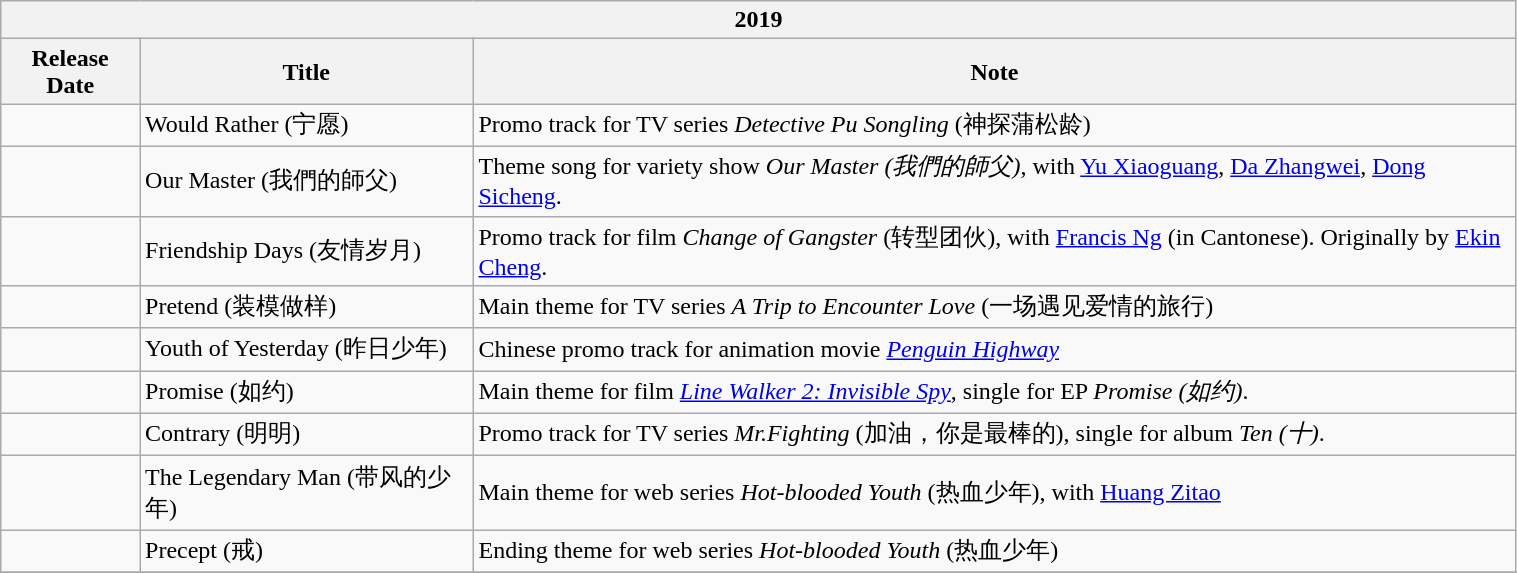<table class="wikitable collapsible collapsed" style="width:80%">
<tr>
<th colspan="3">2019</th>
</tr>
<tr>
<th>Release Date</th>
<th>Title</th>
<th>Note</th>
</tr>
<tr>
<td></td>
<td>Would Rather (宁愿)</td>
<td>Promo track for TV series <em>Detective Pu Songling</em> (神探蒲松龄)</td>
</tr>
<tr>
<td></td>
<td>Our Master (我們的師父)</td>
<td>Theme song for variety show <em>Our Master (我們的師父)</em>, with <a href='#'>Yu Xiaoguang</a>, <a href='#'>Da Zhangwei</a>, <a href='#'>Dong Sicheng</a>.</td>
</tr>
<tr>
<td></td>
<td>Friendship Days (友情岁月)</td>
<td>Promo track for film <em>Change of Gangster</em> (转型团伙), with <a href='#'>Francis Ng</a> (in Cantonese). Originally by <a href='#'>Ekin Cheng</a>.</td>
</tr>
<tr>
<td></td>
<td>Pretend (装模做样)</td>
<td>Main theme for TV series <em>A Trip to Encounter Love</em> (一场遇见爱情的旅行)</td>
</tr>
<tr>
<td></td>
<td>Youth of Yesterday (昨日少年)</td>
<td>Chinese promo track for animation movie <em><a href='#'>Penguin Highway</a></em></td>
</tr>
<tr>
<td></td>
<td>Promise (如约)</td>
<td>Main theme for film <em><a href='#'>Line Walker 2: Invisible Spy</a></em>, single for EP <em>Promise (如约)</em>.</td>
</tr>
<tr>
<td></td>
<td>Contrary (明明)</td>
<td>Promo track for TV series <em>Mr.Fighting</em> (加油，你是最棒的), single for album <em>Ten (十)</em>.</td>
</tr>
<tr>
<td></td>
<td>The Legendary Man (带风的少年)</td>
<td>Main theme for web series <em>Hot-blooded Youth</em> (热血少年), with <a href='#'>Huang Zitao</a></td>
</tr>
<tr>
<td></td>
<td>Precept (戒)</td>
<td>Ending theme for web series <em>Hot-blooded Youth</em> (热血少年)</td>
</tr>
<tr>
</tr>
</table>
